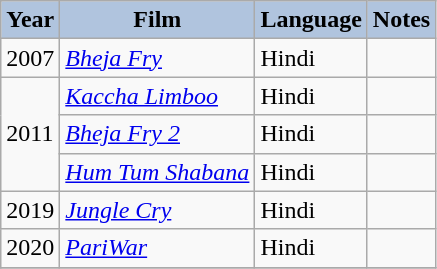<table class="wikitable">
<tr>
<th style="background:#B0C4DE;">Year</th>
<th style="background:#B0C4DE;">Film</th>
<th style="background:#B0C4DE;">Language</th>
<th style="background:#B0C4DE;">Notes</th>
</tr>
<tr>
<td>2007</td>
<td><em><a href='#'>Bheja Fry</a></em></td>
<td>Hindi</td>
<td></td>
</tr>
<tr>
<td rowspan="3">2011</td>
<td><em><a href='#'>Kaccha Limboo</a></em></td>
<td>Hindi</td>
<td></td>
</tr>
<tr>
<td><em><a href='#'>Bheja Fry 2</a></em></td>
<td>Hindi</td>
<td></td>
</tr>
<tr>
<td><em><a href='#'>Hum Tum Shabana</a></em></td>
<td>Hindi</td>
<td></td>
</tr>
<tr>
<td>2019</td>
<td><em><a href='#'>Jungle Cry</a></em></td>
<td>Hindi</td>
<td></td>
</tr>
<tr>
<td>2020</td>
<td><em><a href='#'>PariWar</a></em></td>
<td>Hindi</td>
<td></td>
</tr>
<tr>
</tr>
</table>
